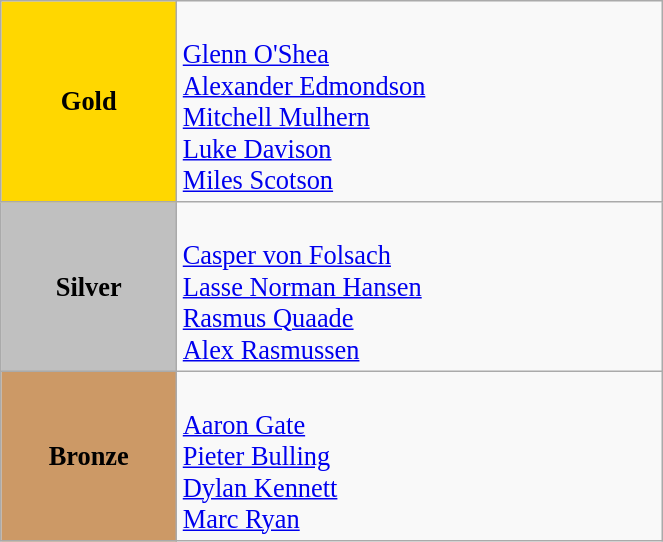<table class="wikitable" style=" text-align:center; font-size:110%;" width="35%">
<tr>
<td rowspan="1" bgcolor="gold"><strong>Gold</strong></td>
<td align=left><br><a href='#'>Glenn O'Shea</a><br><a href='#'>Alexander Edmondson</a><br><a href='#'>Mitchell Mulhern</a><br><a href='#'>Luke Davison</a><br><a href='#'>Miles Scotson</a></td>
</tr>
<tr>
<td rowspan="1" bgcolor="silver"><strong>Silver</strong></td>
<td align=left><br><a href='#'>Casper von Folsach</a><br><a href='#'>Lasse Norman Hansen</a><br><a href='#'>Rasmus Quaade</a><br><a href='#'>Alex Rasmussen</a></td>
</tr>
<tr>
<td rowspan="1" bgcolor="#cc9966"><strong>Bronze</strong></td>
<td align=left><br><a href='#'>Aaron Gate</a><br><a href='#'>Pieter Bulling</a><br><a href='#'>Dylan Kennett</a><br><a href='#'>Marc Ryan</a></td>
</tr>
</table>
